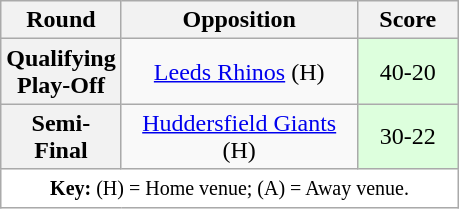<table class="wikitable plainrowheaders" style="text-align:center;margin-left:1em;">
<tr>
<th width="25">Round</th>
<th width="150">Opposition</th>
<th width="60">Score</th>
</tr>
<tr>
<th scope=row style="text-align:center">Qualifying Play-Off</th>
<td> <a href='#'>Leeds Rhinos</a> (H)</td>
<td bgcolor=DDFFDD>40-20</td>
</tr>
<tr>
<th scope=row style="text-align:center">Semi-Final</th>
<td> <a href='#'>Huddersfield Giants</a> (H)</td>
<td bgcolor=DDFFDD>30-22</td>
</tr>
<tr>
<td colspan="3" style="background-color:white;"><small><strong>Key:</strong> (H) = Home venue; (A) = Away venue.</small></td>
</tr>
</table>
